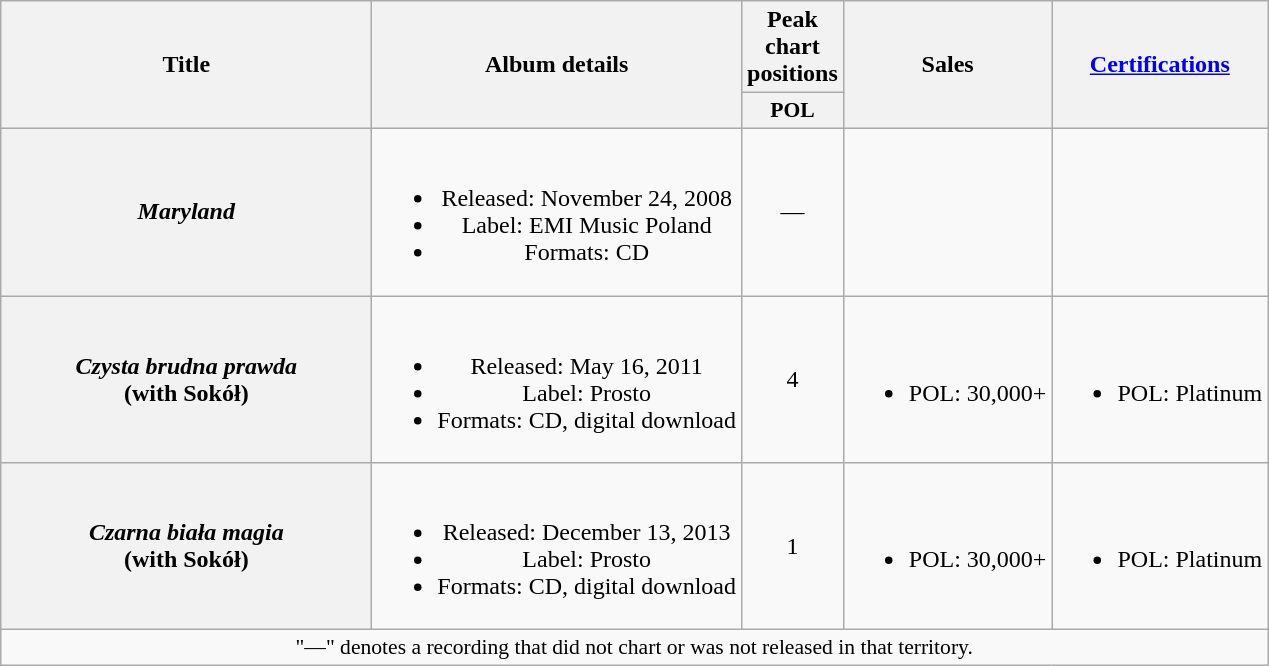<table class="wikitable plainrowheaders" style="text-align:center;">
<tr>
<th scope="col" rowspan="2" style="width:15em;">Title</th>
<th scope="col" rowspan="2">Album details</th>
<th scope="col" colspan="1">Peak chart positions</th>
<th scope="col" rowspan="2">Sales</th>
<th scope="col" rowspan="2"><a href='#'>Certifications</a></th>
</tr>
<tr>
<th scope="col" style="width:3em;font-size:90%;">POL<br></th>
</tr>
<tr>
<th scope="row"><em>Maryland</em></th>
<td><br><ul><li>Released: November 24, 2008</li><li>Label: EMI Music Poland</li><li>Formats: CD</li></ul></td>
<td>—</td>
<td></td>
<td></td>
</tr>
<tr>
<th scope="row"><em>Czysta brudna prawda</em><br>(with Sokół)</th>
<td><br><ul><li>Released: May 16, 2011</li><li>Label: Prosto</li><li>Formats: CD, digital download</li></ul></td>
<td>4</td>
<td><br><ul><li>POL: 30,000+</li></ul></td>
<td><br><ul><li>POL: Platinum</li></ul></td>
</tr>
<tr>
<th scope="row"><em>Czarna biała magia</em><br>(with Sokół)</th>
<td><br><ul><li>Released: December 13, 2013</li><li>Label: Prosto</li><li>Formats: CD, digital download</li></ul></td>
<td>1</td>
<td><br><ul><li>POL: 30,000+</li></ul></td>
<td><br><ul><li>POL: Platinum</li></ul></td>
</tr>
<tr>
<td colspan="20" style="font-size:90%">"—" denotes a recording that did not chart or was not released in that territory.</td>
</tr>
</table>
